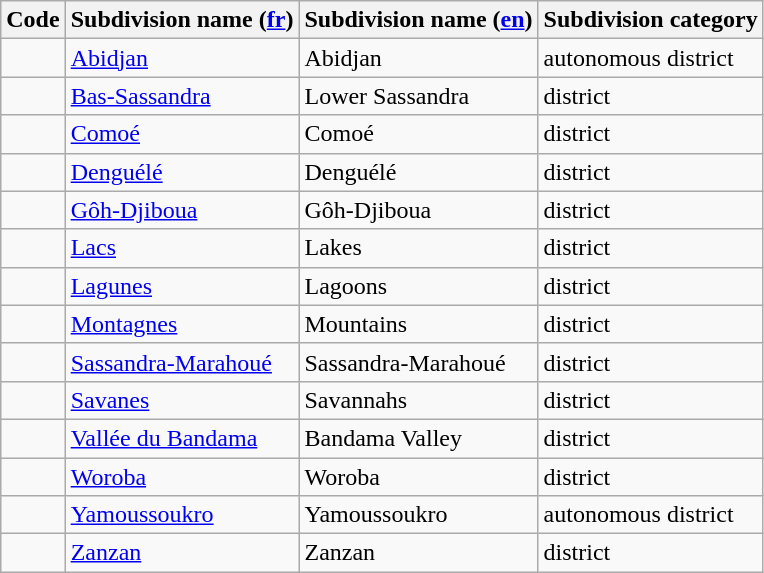<table class="wikitable sortable">
<tr>
<th>Code</th>
<th>Subdivision name (<a href='#'>fr</a>)</th>
<th>Subdivision name (<a href='#'>en</a>) </th>
<th>Subdivision category</th>
</tr>
<tr>
<td></td>
<td><a href='#'>Abidjan</a></td>
<td>Abidjan</td>
<td>autonomous district</td>
</tr>
<tr>
<td></td>
<td><a href='#'>Bas-Sassandra</a></td>
<td>Lower Sassandra</td>
<td>district</td>
</tr>
<tr>
<td></td>
<td><a href='#'>Comoé</a></td>
<td>Comoé</td>
<td>district</td>
</tr>
<tr>
<td></td>
<td><a href='#'>Denguélé</a></td>
<td>Denguélé</td>
<td>district</td>
</tr>
<tr>
<td></td>
<td><a href='#'>Gôh-Djiboua</a></td>
<td>Gôh-Djiboua</td>
<td>district</td>
</tr>
<tr>
<td></td>
<td><a href='#'>Lacs</a></td>
<td>Lakes</td>
<td>district</td>
</tr>
<tr>
<td></td>
<td><a href='#'>Lagunes</a></td>
<td>Lagoons</td>
<td>district</td>
</tr>
<tr>
<td></td>
<td><a href='#'>Montagnes</a></td>
<td>Mountains</td>
<td>district</td>
</tr>
<tr>
<td></td>
<td><a href='#'>Sassandra-Marahoué</a></td>
<td>Sassandra-Marahoué</td>
<td>district</td>
</tr>
<tr>
<td></td>
<td><a href='#'>Savanes</a></td>
<td>Savannahs</td>
<td>district</td>
</tr>
<tr>
<td></td>
<td><a href='#'>Vallée du Bandama</a></td>
<td>Bandama Valley</td>
<td>district</td>
</tr>
<tr>
<td></td>
<td><a href='#'>Woroba</a></td>
<td>Woroba</td>
<td>district</td>
</tr>
<tr>
<td></td>
<td><a href='#'>Yamoussoukro</a></td>
<td>Yamoussoukro</td>
<td>autonomous district</td>
</tr>
<tr>
<td></td>
<td><a href='#'>Zanzan</a></td>
<td>Zanzan</td>
<td>district</td>
</tr>
</table>
